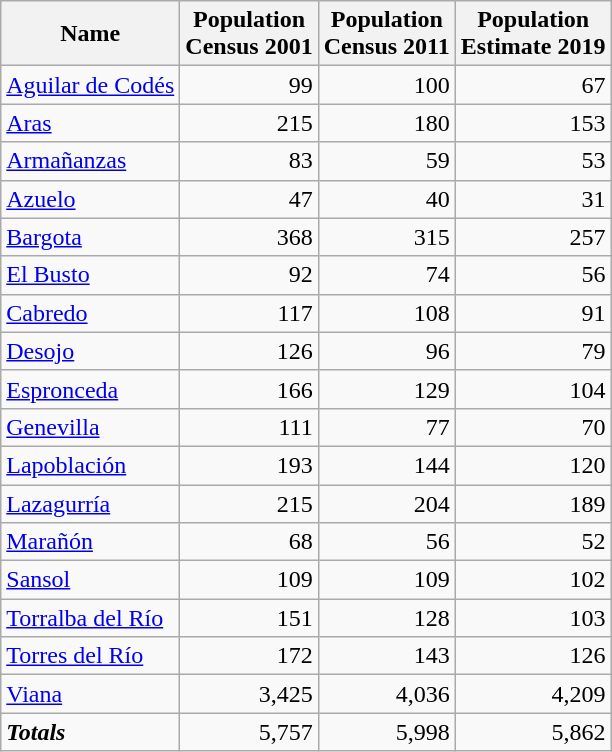<table class="wikitable sortable">
<tr>
<th>Name</th>
<th>Population<br>Census 2001</th>
<th>Population<br>Census 2011</th>
<th>Population<br>Estimate 2019</th>
</tr>
<tr>
<td><a href='#'>Aguilar de Codés</a></td>
<td align=right>99</td>
<td align=right>100</td>
<td align=right>67</td>
</tr>
<tr>
<td><a href='#'>Aras</a></td>
<td align=right>215</td>
<td align=right>180</td>
<td align=right>153</td>
</tr>
<tr>
<td><a href='#'>Armañanzas</a></td>
<td align=right>83</td>
<td align=right>59</td>
<td align=right>53</td>
</tr>
<tr>
<td><a href='#'>Azuelo</a></td>
<td align=right>47</td>
<td align=right>40</td>
<td align=right>31</td>
</tr>
<tr>
<td><a href='#'>Bargota</a></td>
<td align=right>368</td>
<td align=right>315</td>
<td align=right>257</td>
</tr>
<tr>
<td><a href='#'>El Busto</a></td>
<td align=right>92</td>
<td align=right>74</td>
<td align=right>56</td>
</tr>
<tr>
<td><a href='#'>Cabredo</a></td>
<td align=right>117</td>
<td align=right>108</td>
<td align=right>91</td>
</tr>
<tr>
<td><a href='#'>Desojo</a></td>
<td align=right>126</td>
<td align=right>96</td>
<td align=right>79</td>
</tr>
<tr>
<td><a href='#'>Espronceda</a></td>
<td align=right>166</td>
<td align=right>129</td>
<td align=right>104</td>
</tr>
<tr>
<td><a href='#'>Genevilla</a></td>
<td align=right>111</td>
<td align=right>77</td>
<td align=right>70</td>
</tr>
<tr>
<td><a href='#'>Lapoblación</a></td>
<td align=right>193</td>
<td align=right>144</td>
<td align=right>120</td>
</tr>
<tr>
<td><a href='#'>Lazagurría</a></td>
<td align=right>215</td>
<td align=right>204</td>
<td align=right>189</td>
</tr>
<tr>
<td><a href='#'>Marañón</a></td>
<td align=right>68</td>
<td align=right>56</td>
<td align=right>52</td>
</tr>
<tr>
<td><a href='#'>Sansol</a></td>
<td align=right>109</td>
<td align=right>109</td>
<td align=right>102</td>
</tr>
<tr>
<td><a href='#'>Torralba del Río</a></td>
<td align=right>151</td>
<td align=right>128</td>
<td align=right>103</td>
</tr>
<tr>
<td><a href='#'>Torres del Río</a></td>
<td align=right>172</td>
<td align=right>143</td>
<td align=right>126</td>
</tr>
<tr>
<td><a href='#'>Viana</a></td>
<td align=right>3,425</td>
<td align=right>4,036</td>
<td align=right>4,209</td>
</tr>
<tr>
<td><strong><em>Totals</em></strong></td>
<td align=right>5,757</td>
<td align=right>5,998</td>
<td align=right>5,862</td>
</tr>
</table>
